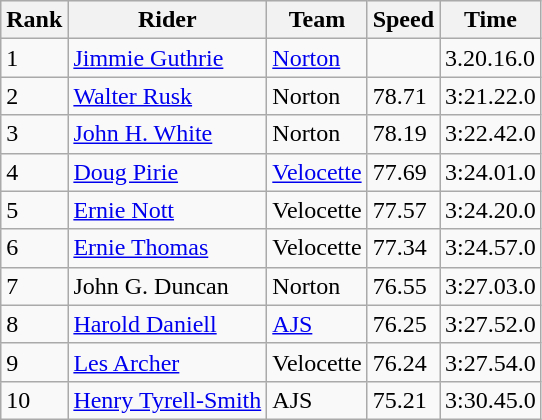<table class="wikitable">
<tr style="background:#efefef;">
<th>Rank</th>
<th>Rider</th>
<th>Team</th>
<th>Speed</th>
<th>Time</th>
</tr>
<tr>
<td>1</td>
<td> <a href='#'>Jimmie Guthrie</a></td>
<td><a href='#'>Norton</a></td>
<td></td>
<td>3.20.16.0</td>
</tr>
<tr>
<td>2</td>
<td> <a href='#'>Walter Rusk</a></td>
<td>Norton</td>
<td>78.71</td>
<td>3:21.22.0</td>
</tr>
<tr>
<td>3</td>
<td> <a href='#'>John H. White</a></td>
<td>Norton</td>
<td>78.19</td>
<td>3:22.42.0</td>
</tr>
<tr>
<td>4</td>
<td> <a href='#'>Doug Pirie</a></td>
<td><a href='#'>Velocette</a></td>
<td>77.69</td>
<td>3:24.01.0</td>
</tr>
<tr>
<td>5</td>
<td> <a href='#'>Ernie Nott</a></td>
<td>Velocette</td>
<td>77.57</td>
<td>3:24.20.0</td>
</tr>
<tr>
<td>6</td>
<td> <a href='#'>Ernie Thomas</a></td>
<td>Velocette</td>
<td>77.34</td>
<td>3:24.57.0</td>
</tr>
<tr>
<td>7</td>
<td> John G. Duncan</td>
<td>Norton</td>
<td>76.55</td>
<td>3:27.03.0</td>
</tr>
<tr>
<td>8</td>
<td> <a href='#'>Harold Daniell</a></td>
<td><a href='#'>AJS</a></td>
<td>76.25</td>
<td>3:27.52.0</td>
</tr>
<tr>
<td>9</td>
<td> <a href='#'>Les Archer</a></td>
<td>Velocette</td>
<td>76.24</td>
<td>3:27.54.0</td>
</tr>
<tr>
<td>10</td>
<td> <a href='#'>Henry Tyrell-Smith</a></td>
<td>AJS</td>
<td>75.21</td>
<td>3:30.45.0</td>
</tr>
</table>
